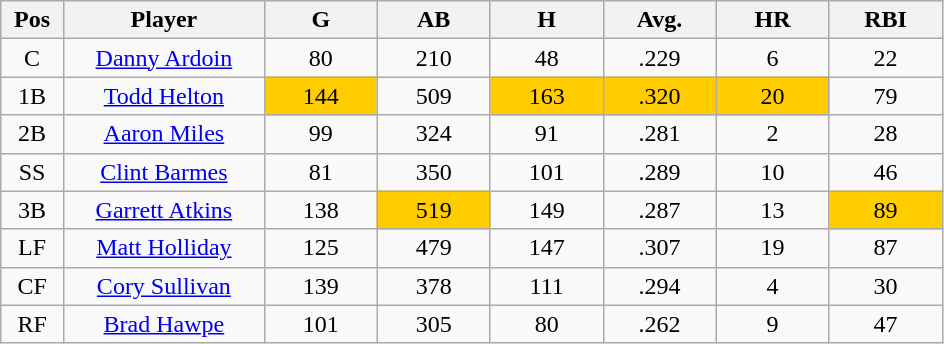<table class="wikitable sortable">
<tr>
<th bgcolor="#DDDDFF" width="5%">Pos</th>
<th bgcolor="#DDDDFF" width="16%">Player</th>
<th bgcolor="#DDDDFF" width="9%">G</th>
<th bgcolor="#DDDDFF" width="9%">AB</th>
<th bgcolor="#DDDDFF" width="9%">H</th>
<th bgcolor="#DDDDFF" width="9%">Avg.</th>
<th bgcolor="#DDDDFF" width="9%">HR</th>
<th bgcolor="#DDDDFF" width="9%">RBI</th>
</tr>
<tr align="center">
<td>C</td>
<td><a href='#'>Danny Ardoin</a></td>
<td>80</td>
<td>210</td>
<td>48</td>
<td>.229</td>
<td>6</td>
<td>22</td>
</tr>
<tr align="center">
<td>1B</td>
<td><a href='#'>Todd Helton</a></td>
<td bgcolor="#FFCC00">144</td>
<td>509</td>
<td bgcolor="#FFCC00">163</td>
<td bgcolor="#FFCC00">.320</td>
<td bgcolor="#FFCC00">20</td>
<td>79</td>
</tr>
<tr align="center">
<td>2B</td>
<td><a href='#'>Aaron Miles</a></td>
<td>99</td>
<td>324</td>
<td>91</td>
<td>.281</td>
<td>2</td>
<td>28</td>
</tr>
<tr align="center">
<td>SS</td>
<td><a href='#'>Clint Barmes</a></td>
<td>81</td>
<td>350</td>
<td>101</td>
<td>.289</td>
<td>10</td>
<td>46</td>
</tr>
<tr align="center">
<td>3B</td>
<td><a href='#'>Garrett Atkins</a></td>
<td>138</td>
<td bgcolor="#FFCC00">519</td>
<td>149</td>
<td>.287</td>
<td>13</td>
<td bgcolor="#FFCC00">89</td>
</tr>
<tr align="center">
<td>LF</td>
<td><a href='#'>Matt Holliday</a></td>
<td>125</td>
<td>479</td>
<td>147</td>
<td>.307</td>
<td>19</td>
<td>87</td>
</tr>
<tr align="center">
<td>CF</td>
<td><a href='#'>Cory Sullivan</a></td>
<td>139</td>
<td>378</td>
<td>111</td>
<td>.294</td>
<td>4</td>
<td>30</td>
</tr>
<tr align="center">
<td>RF</td>
<td><a href='#'>Brad Hawpe</a></td>
<td>101</td>
<td>305</td>
<td>80</td>
<td>.262</td>
<td>9</td>
<td>47</td>
</tr>
</table>
